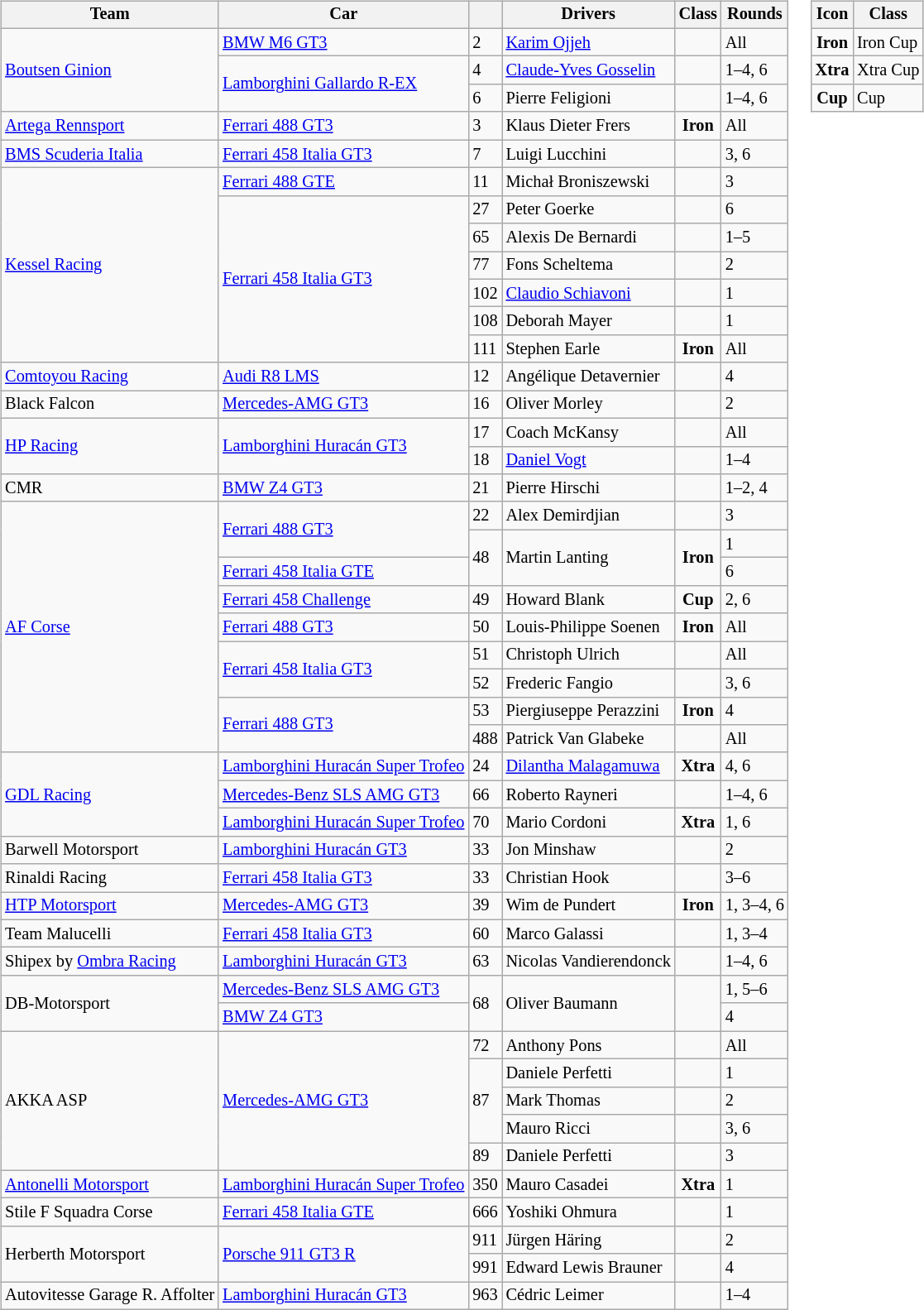<table>
<tr>
<td><br><table class="wikitable" style="font-size: 85%;">
<tr>
<th>Team</th>
<th>Car</th>
<th></th>
<th>Drivers</th>
<th>Class</th>
<th>Rounds</th>
</tr>
<tr>
<td rowspan=3> <a href='#'>Boutsen Ginion</a></td>
<td><a href='#'>BMW M6 GT3</a></td>
<td>2</td>
<td> <a href='#'>Karim Ojjeh</a></td>
<td></td>
<td>All</td>
</tr>
<tr>
<td rowspan=2><a href='#'>Lamborghini Gallardo R-EX</a></td>
<td>4</td>
<td> <a href='#'>Claude-Yves Gosselin</a></td>
<td></td>
<td>1–4, 6</td>
</tr>
<tr>
<td>6</td>
<td> Pierre Feligioni</td>
<td></td>
<td>1–4, 6</td>
</tr>
<tr>
<td> <a href='#'>Artega Rennsport</a></td>
<td><a href='#'>Ferrari 488 GT3</a></td>
<td>3</td>
<td> Klaus Dieter Frers</td>
<td align=center><strong><span>Iron</span></strong></td>
<td>All</td>
</tr>
<tr>
<td> <a href='#'>BMS Scuderia Italia</a></td>
<td><a href='#'>Ferrari 458 Italia GT3</a></td>
<td>7</td>
<td> Luigi Lucchini</td>
<td></td>
<td>3, 6</td>
</tr>
<tr>
<td rowspan=7> <a href='#'>Kessel Racing</a></td>
<td><a href='#'>Ferrari 488 GTE</a></td>
<td>11</td>
<td> Michał Broniszewski</td>
<td></td>
<td>3</td>
</tr>
<tr>
<td rowspan=6><a href='#'>Ferrari 458 Italia GT3</a></td>
<td>27</td>
<td> Peter Goerke</td>
<td></td>
<td>6</td>
</tr>
<tr>
<td>65</td>
<td> Alexis De Bernardi</td>
<td></td>
<td>1–5</td>
</tr>
<tr>
<td>77</td>
<td> Fons Scheltema</td>
<td></td>
<td>2</td>
</tr>
<tr>
<td>102</td>
<td> <a href='#'>Claudio Schiavoni</a></td>
<td></td>
<td>1</td>
</tr>
<tr>
<td>108</td>
<td> Deborah Mayer</td>
<td></td>
<td>1</td>
</tr>
<tr>
<td>111</td>
<td> Stephen Earle</td>
<td align=center><strong><span>Iron</span></strong></td>
<td>All</td>
</tr>
<tr>
<td> <a href='#'>Comtoyou Racing</a></td>
<td><a href='#'>Audi R8 LMS</a></td>
<td>12</td>
<td> Angélique Detavernier</td>
<td></td>
<td>4</td>
</tr>
<tr>
<td> Black Falcon</td>
<td><a href='#'>Mercedes-AMG GT3</a></td>
<td>16</td>
<td> Oliver Morley</td>
<td></td>
<td>2</td>
</tr>
<tr>
<td rowspan=2> <a href='#'>HP Racing</a></td>
<td rowspan=2><a href='#'>Lamborghini Huracán GT3</a></td>
<td>17</td>
<td> Coach McKansy</td>
<td></td>
<td>All</td>
</tr>
<tr>
<td>18</td>
<td> <a href='#'>Daniel Vogt</a></td>
<td></td>
<td>1–4</td>
</tr>
<tr>
<td> CMR</td>
<td><a href='#'>BMW Z4 GT3</a></td>
<td>21</td>
<td> Pierre Hirschi</td>
<td></td>
<td>1–2, 4</td>
</tr>
<tr>
<td rowspan=9> <a href='#'>AF Corse</a></td>
<td rowspan=2><a href='#'>Ferrari 488 GT3</a></td>
<td>22</td>
<td> Alex Demirdjian</td>
<td></td>
<td>3</td>
</tr>
<tr>
<td rowspan=2>48</td>
<td rowspan=2> Martin Lanting</td>
<td rowspan=2 align=center><strong><span>Iron</span></strong></td>
<td>1</td>
</tr>
<tr>
<td><a href='#'>Ferrari 458 Italia GTE</a></td>
<td>6</td>
</tr>
<tr>
<td><a href='#'>Ferrari 458 Challenge</a></td>
<td>49</td>
<td> Howard Blank</td>
<td align=center><strong><span>Cup</span></strong></td>
<td>2, 6</td>
</tr>
<tr>
<td><a href='#'>Ferrari 488 GT3</a></td>
<td>50</td>
<td> Louis-Philippe Soenen</td>
<td align=center><strong><span>Iron</span></strong></td>
<td>All</td>
</tr>
<tr>
<td rowspan=2><a href='#'>Ferrari 458 Italia GT3</a></td>
<td>51</td>
<td> Christoph Ulrich</td>
<td></td>
<td>All</td>
</tr>
<tr>
<td>52</td>
<td> Frederic Fangio</td>
<td></td>
<td>3, 6</td>
</tr>
<tr>
<td rowspan=2><a href='#'>Ferrari 488 GT3</a></td>
<td>53</td>
<td> Piergiuseppe Perazzini</td>
<td align=center><strong><span>Iron</span></strong></td>
<td>4</td>
</tr>
<tr>
<td>488</td>
<td> Patrick Van Glabeke</td>
<td></td>
<td>All</td>
</tr>
<tr>
<td rowspan=3> <a href='#'>GDL Racing</a></td>
<td><a href='#'>Lamborghini Huracán Super Trofeo</a></td>
<td>24</td>
<td> <a href='#'>Dilantha Malagamuwa</a></td>
<td align=center><strong><span>Xtra</span></strong></td>
<td>4, 6</td>
</tr>
<tr>
<td><a href='#'>Mercedes-Benz SLS AMG GT3</a></td>
<td>66</td>
<td> Roberto Rayneri</td>
<td></td>
<td>1–4, 6</td>
</tr>
<tr>
<td><a href='#'>Lamborghini Huracán Super Trofeo</a></td>
<td>70</td>
<td> Mario Cordoni</td>
<td align=center><strong><span>Xtra</span></strong></td>
<td>1, 6</td>
</tr>
<tr>
<td> Barwell Motorsport</td>
<td><a href='#'>Lamborghini Huracán GT3</a></td>
<td>33</td>
<td> Jon Minshaw</td>
<td></td>
<td>2</td>
</tr>
<tr>
<td> Rinaldi Racing</td>
<td><a href='#'>Ferrari 458 Italia GT3</a></td>
<td>33</td>
<td> Christian Hook</td>
<td></td>
<td>3–6</td>
</tr>
<tr>
<td> <a href='#'>HTP Motorsport</a></td>
<td><a href='#'>Mercedes-AMG GT3</a></td>
<td>39</td>
<td> Wim de Pundert</td>
<td align=center><strong><span>Iron</span></strong></td>
<td>1, 3–4, 6</td>
</tr>
<tr>
<td> Team Malucelli</td>
<td><a href='#'>Ferrari 458 Italia GT3</a></td>
<td>60</td>
<td> Marco Galassi</td>
<td></td>
<td>1, 3–4</td>
</tr>
<tr>
<td> Shipex by <a href='#'>Ombra Racing</a></td>
<td><a href='#'>Lamborghini Huracán GT3</a></td>
<td>63</td>
<td> Nicolas Vandierendonck</td>
<td></td>
<td>1–4, 6</td>
</tr>
<tr>
<td rowspan=2> DB-Motorsport</td>
<td><a href='#'>Mercedes-Benz SLS AMG GT3</a></td>
<td rowspan=2>68</td>
<td rowspan=2> Oliver Baumann</td>
<td rowspan=2></td>
<td>1, 5–6</td>
</tr>
<tr>
<td><a href='#'>BMW Z4 GT3</a></td>
<td>4</td>
</tr>
<tr>
<td rowspan=5> AKKA ASP</td>
<td rowspan=5><a href='#'>Mercedes-AMG GT3</a></td>
<td>72</td>
<td> Anthony Pons</td>
<td></td>
<td>All</td>
</tr>
<tr>
<td rowspan=3>87</td>
<td> Daniele Perfetti</td>
<td></td>
<td>1</td>
</tr>
<tr>
<td> Mark Thomas</td>
<td></td>
<td>2</td>
</tr>
<tr>
<td> Mauro Ricci</td>
<td></td>
<td>3, 6</td>
</tr>
<tr>
<td>89</td>
<td> Daniele Perfetti</td>
<td></td>
<td>3</td>
</tr>
<tr>
<td> <a href='#'>Antonelli Motorsport</a></td>
<td><a href='#'>Lamborghini Huracán Super Trofeo</a></td>
<td>350</td>
<td> Mauro Casadei</td>
<td align=center><strong><span>Xtra</span></strong></td>
<td>1</td>
</tr>
<tr>
<td> Stile F Squadra Corse</td>
<td><a href='#'>Ferrari 458 Italia GTE</a></td>
<td>666</td>
<td> Yoshiki Ohmura</td>
<td></td>
<td>1</td>
</tr>
<tr>
<td rowspan=2> Herberth Motorsport</td>
<td rowspan=2><a href='#'>Porsche 911 GT3 R</a></td>
<td>911</td>
<td> Jürgen Häring</td>
<td></td>
<td>2</td>
</tr>
<tr>
<td>991</td>
<td> Edward Lewis Brauner</td>
<td></td>
<td>4</td>
</tr>
<tr>
<td> Autovitesse Garage R. Affolter</td>
<td><a href='#'>Lamborghini Huracán GT3</a></td>
<td>963</td>
<td> Cédric Leimer</td>
<td></td>
<td>1–4</td>
</tr>
</table>
</td>
<td valign="top"><br><table class="wikitable" style="font-size: 85%;">
<tr>
<th>Icon</th>
<th>Class</th>
</tr>
<tr>
<td align=center><strong><span>Iron</span></strong></td>
<td>Iron Cup</td>
</tr>
<tr>
<td align=center><strong><span>Xtra</span></strong></td>
<td>Xtra Cup</td>
</tr>
<tr>
<td align=center><strong><span>Cup</span></strong></td>
<td>Cup</td>
</tr>
</table>
</td>
</tr>
</table>
